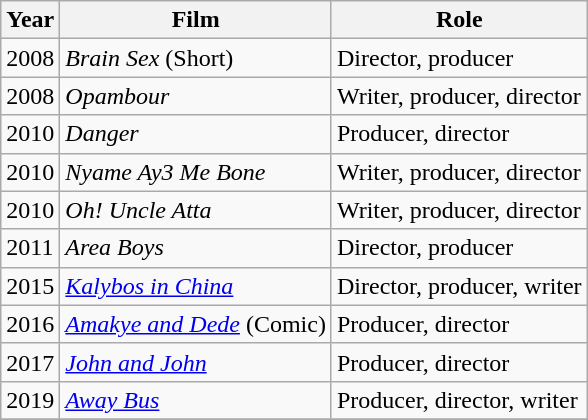<table class="wikitable sortable">
<tr>
<th>Year</th>
<th>Film</th>
<th>Role</th>
</tr>
<tr>
<td>2008</td>
<td><em>Brain Sex</em> (Short)</td>
<td>Director, producer</td>
</tr>
<tr>
<td>2008</td>
<td><em>Opambour</em></td>
<td>Writer, producer, director</td>
</tr>
<tr>
<td>2010</td>
<td><em>Danger</em></td>
<td>Producer, director</td>
</tr>
<tr>
<td>2010</td>
<td><em>Nyame Ay3 Me Bone</em></td>
<td>Writer, producer, director</td>
</tr>
<tr>
<td>2010</td>
<td><em>Oh!  Uncle Atta</em></td>
<td>Writer, producer, director</td>
</tr>
<tr>
<td>2011</td>
<td><em>Area Boys</em></td>
<td>Director, producer</td>
</tr>
<tr>
<td>2015</td>
<td><em><a href='#'>Kalybos in China</a></em></td>
<td>Director, producer, writer</td>
</tr>
<tr>
<td>2016</td>
<td><em><a href='#'>Amakye and Dede</a></em> (Comic)</td>
<td>Producer, director</td>
</tr>
<tr>
<td>2017</td>
<td><em><a href='#'>John and John</a></em></td>
<td>Producer, director</td>
</tr>
<tr>
<td>2019</td>
<td><em><a href='#'>Away Bus</a></em></td>
<td>Producer, director, writer</td>
</tr>
<tr>
</tr>
</table>
